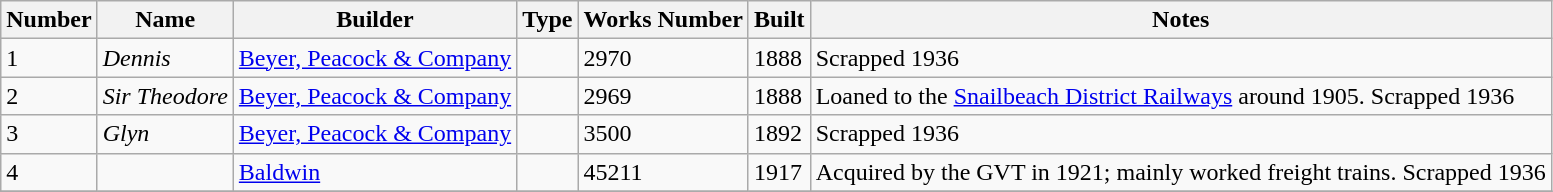<table class="wikitable">
<tr>
<th>Number</th>
<th>Name</th>
<th>Builder</th>
<th>Type</th>
<th>Works Number</th>
<th>Built</th>
<th>Notes</th>
</tr>
<tr>
<td>1</td>
<td><em>Dennis</em></td>
<td><a href='#'>Beyer, Peacock & Company</a></td>
<td></td>
<td>2970</td>
<td>1888</td>
<td>Scrapped 1936</td>
</tr>
<tr>
<td>2</td>
<td><em>Sir Theodore</em></td>
<td><a href='#'>Beyer, Peacock & Company</a></td>
<td></td>
<td>2969</td>
<td>1888</td>
<td>Loaned to the <a href='#'>Snailbeach District Railways</a> around 1905. Scrapped 1936</td>
</tr>
<tr>
<td>3</td>
<td><em>Glyn</em></td>
<td><a href='#'>Beyer, Peacock & Company</a></td>
<td></td>
<td>3500</td>
<td>1892</td>
<td> Scrapped 1936</td>
</tr>
<tr>
<td>4</td>
<td></td>
<td><a href='#'>Baldwin</a></td>
<td></td>
<td>45211</td>
<td>1917</td>
<td>Acquired by the GVT in 1921; mainly worked freight trains. Scrapped 1936</td>
</tr>
<tr>
</tr>
</table>
